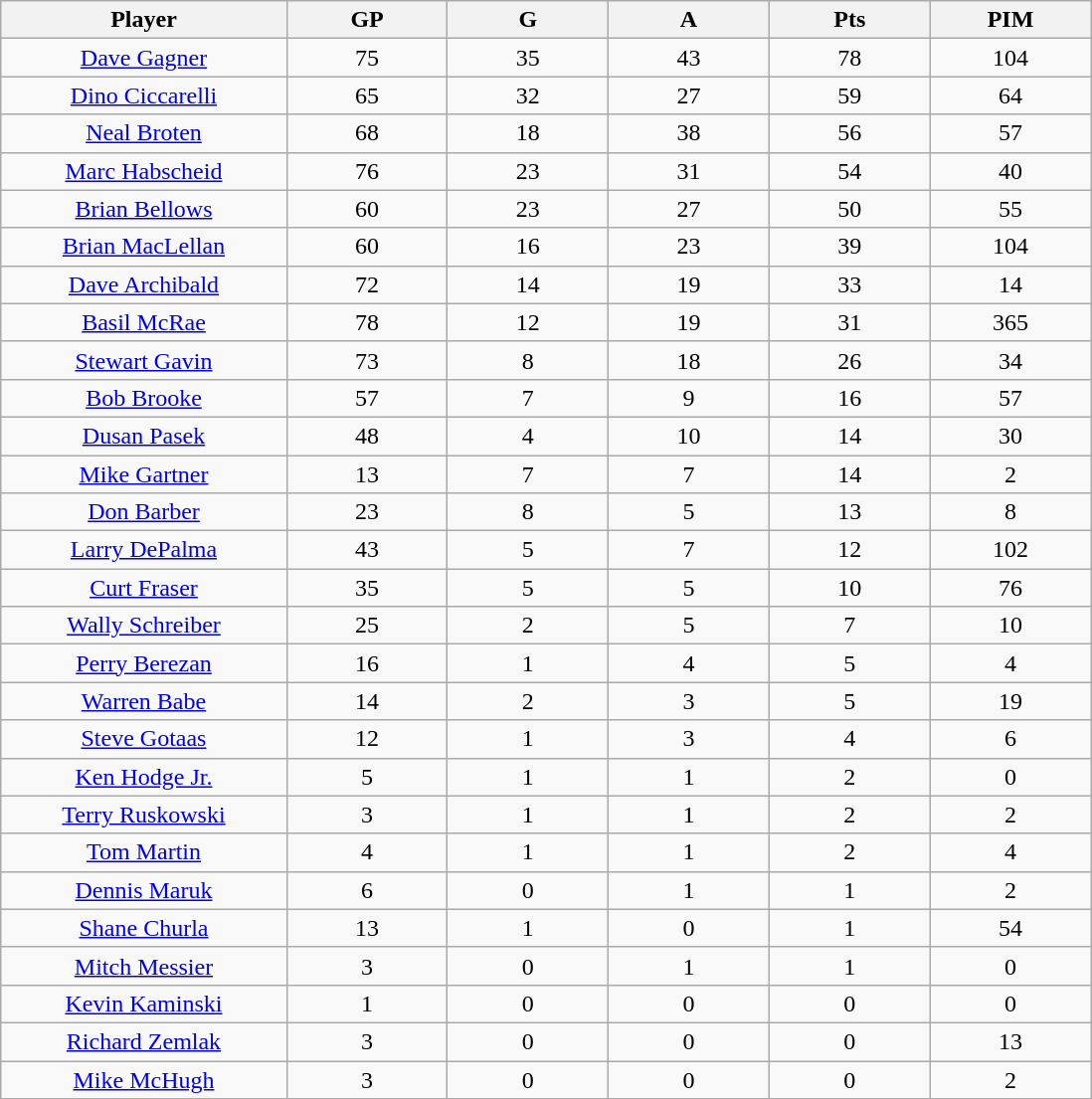<table class="wikitable sortable">
<tr>
<th bgcolor="#DDDDFF" width="16%">Player</th>
<th bgcolor="#DDDDFF" width="9%">GP</th>
<th bgcolor="#DDDDFF" width="9%">G</th>
<th bgcolor="#DDDDFF" width="9%">A</th>
<th bgcolor="#DDDDFF" width="9%">Pts</th>
<th bgcolor="#DDDDFF" width="9%">PIM</th>
</tr>
<tr align="center">
<td><a href='#'>Dave Gagner</a></td>
<td>75</td>
<td>35</td>
<td>43</td>
<td>78</td>
<td>104</td>
</tr>
<tr align="center">
<td><a href='#'>Dino Ciccarelli</a></td>
<td>65</td>
<td>32</td>
<td>27</td>
<td>59</td>
<td>64</td>
</tr>
<tr align="center">
<td><a href='#'>Neal Broten</a></td>
<td>68</td>
<td>18</td>
<td>38</td>
<td>56</td>
<td>57</td>
</tr>
<tr align="center">
<td><a href='#'>Marc Habscheid</a></td>
<td>76</td>
<td>23</td>
<td>31</td>
<td>54</td>
<td>40</td>
</tr>
<tr align="center">
<td><a href='#'>Brian Bellows</a></td>
<td>60</td>
<td>23</td>
<td>27</td>
<td>50</td>
<td>55</td>
</tr>
<tr align="center">
<td><a href='#'>Brian MacLellan</a></td>
<td>60</td>
<td>16</td>
<td>23</td>
<td>39</td>
<td>104</td>
</tr>
<tr align="center">
<td><a href='#'>Dave Archibald</a></td>
<td>72</td>
<td>14</td>
<td>19</td>
<td>33</td>
<td>14</td>
</tr>
<tr align="center">
<td><a href='#'>Basil McRae</a></td>
<td>78</td>
<td>12</td>
<td>19</td>
<td>31</td>
<td>365</td>
</tr>
<tr align="center">
<td><a href='#'>Stewart Gavin</a></td>
<td>73</td>
<td>8</td>
<td>18</td>
<td>26</td>
<td>34</td>
</tr>
<tr align="center">
<td><a href='#'>Bob Brooke</a></td>
<td>57</td>
<td>7</td>
<td>9</td>
<td>16</td>
<td>57</td>
</tr>
<tr align="center">
<td><a href='#'>Dusan Pasek</a></td>
<td>48</td>
<td>4</td>
<td>10</td>
<td>14</td>
<td>30</td>
</tr>
<tr align="center">
<td><a href='#'>Mike Gartner</a></td>
<td>13</td>
<td>7</td>
<td>7</td>
<td>14</td>
<td>2</td>
</tr>
<tr align="center">
<td><a href='#'>Don Barber</a></td>
<td>23</td>
<td>8</td>
<td>5</td>
<td>13</td>
<td>8</td>
</tr>
<tr align="center">
<td><a href='#'>Larry DePalma</a></td>
<td>43</td>
<td>5</td>
<td>7</td>
<td>12</td>
<td>102</td>
</tr>
<tr align="center">
<td><a href='#'>Curt Fraser</a></td>
<td>35</td>
<td>5</td>
<td>5</td>
<td>10</td>
<td>76</td>
</tr>
<tr align="center">
<td><a href='#'>Wally Schreiber</a></td>
<td>25</td>
<td>2</td>
<td>5</td>
<td>7</td>
<td>10</td>
</tr>
<tr align="center">
<td><a href='#'>Perry Berezan</a></td>
<td>16</td>
<td>1</td>
<td>4</td>
<td>5</td>
<td>4</td>
</tr>
<tr align="center">
<td><a href='#'>Warren Babe</a></td>
<td>14</td>
<td>2</td>
<td>3</td>
<td>5</td>
<td>19</td>
</tr>
<tr align="center">
<td><a href='#'>Steve Gotaas</a></td>
<td>12</td>
<td>1</td>
<td>3</td>
<td>4</td>
<td>6</td>
</tr>
<tr align="center">
<td><a href='#'>Ken Hodge Jr.</a></td>
<td>5</td>
<td>1</td>
<td>1</td>
<td>2</td>
<td>0</td>
</tr>
<tr align="center">
<td><a href='#'>Terry Ruskowski</a></td>
<td>3</td>
<td>1</td>
<td>1</td>
<td>2</td>
<td>2</td>
</tr>
<tr align="center">
<td><a href='#'>Tom Martin</a></td>
<td>4</td>
<td>1</td>
<td>1</td>
<td>2</td>
<td>4</td>
</tr>
<tr align="center">
<td><a href='#'>Dennis Maruk</a></td>
<td>6</td>
<td>0</td>
<td>1</td>
<td>1</td>
<td>2</td>
</tr>
<tr align="center">
<td><a href='#'>Shane Churla</a></td>
<td>13</td>
<td>1</td>
<td>0</td>
<td>1</td>
<td>54</td>
</tr>
<tr align="center">
<td><a href='#'>Mitch Messier</a></td>
<td>3</td>
<td>0</td>
<td>1</td>
<td>1</td>
<td>0</td>
</tr>
<tr align="center">
<td><a href='#'>Kevin Kaminski</a></td>
<td>1</td>
<td>0</td>
<td>0</td>
<td>0</td>
<td>0</td>
</tr>
<tr align="center">
<td><a href='#'>Richard Zemlak</a></td>
<td>3</td>
<td>0</td>
<td>0</td>
<td>0</td>
<td>13</td>
</tr>
<tr align="center">
<td><a href='#'>Mike McHugh</a></td>
<td>3</td>
<td>0</td>
<td>0</td>
<td>0</td>
<td>2</td>
</tr>
</table>
